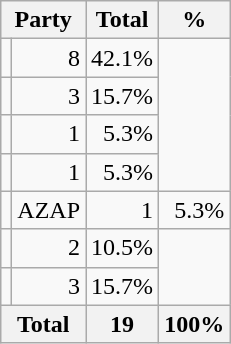<table class=wikitable style="text-align:right;">
<tr>
<th colspan=2>Party</th>
<th>Total</th>
<th>%</th>
</tr>
<tr>
<td></td>
<td>8</td>
<td>42.1%</td>
</tr>
<tr>
<td></td>
<td>3</td>
<td>15.7%</td>
</tr>
<tr>
<td></td>
<td>1</td>
<td>5.3%</td>
</tr>
<tr>
<td></td>
<td>1</td>
<td>5.3%</td>
</tr>
<tr>
<td></td>
<td align=left>AZAP</td>
<td>1</td>
<td>5.3%</td>
</tr>
<tr>
<td></td>
<td>2</td>
<td>10.5%</td>
</tr>
<tr>
<td></td>
<td>3</td>
<td>15.7%</td>
</tr>
<tr>
<th colspan=2>Total</th>
<th>19</th>
<th>100%</th>
</tr>
</table>
